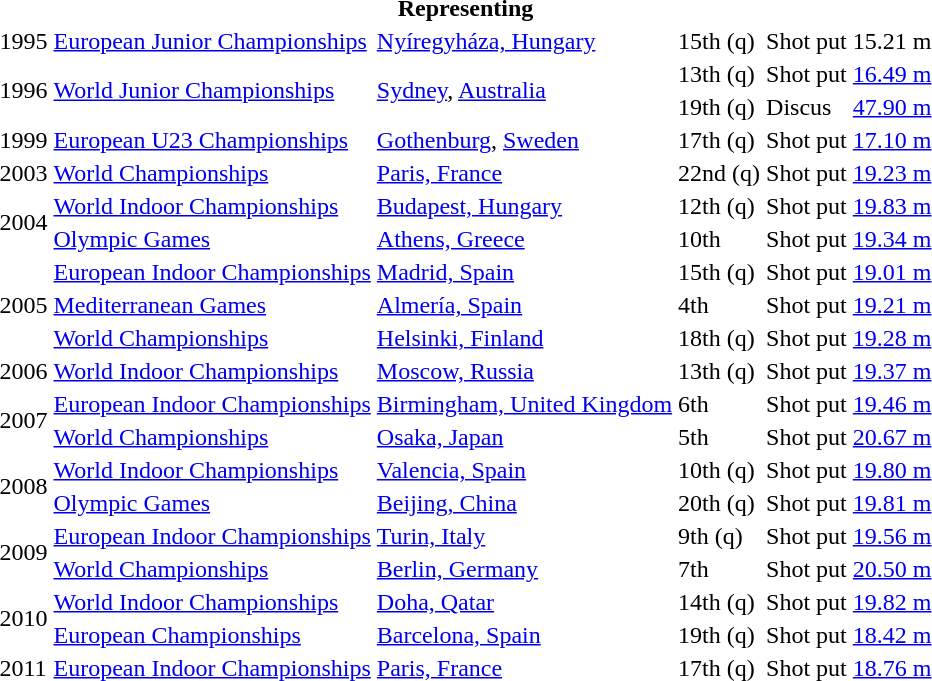<table>
<tr>
<th colspan="6">Representing </th>
</tr>
<tr>
<td>1995</td>
<td><a href='#'>European Junior Championships</a></td>
<td><a href='#'>Nyíregyháza, Hungary</a></td>
<td>15th (q)</td>
<td>Shot put</td>
<td>15.21 m</td>
</tr>
<tr>
<td rowspan=2>1996</td>
<td rowspan=2><a href='#'>World Junior Championships</a></td>
<td rowspan=2><a href='#'>Sydney</a>, <a href='#'>Australia</a></td>
<td>13th (q)</td>
<td>Shot put</td>
<td><a href='#'>16.49 m</a></td>
</tr>
<tr>
<td>19th (q)</td>
<td>Discus</td>
<td><a href='#'>47.90 m</a></td>
</tr>
<tr>
<td>1999</td>
<td><a href='#'>European U23 Championships</a></td>
<td><a href='#'>Gothenburg</a>, <a href='#'>Sweden</a></td>
<td>17th (q)</td>
<td>Shot put</td>
<td><a href='#'>17.10 m</a></td>
</tr>
<tr>
<td>2003</td>
<td><a href='#'>World Championships</a></td>
<td><a href='#'>Paris, France</a></td>
<td>22nd (q)</td>
<td>Shot put</td>
<td><a href='#'>19.23 m</a></td>
</tr>
<tr>
<td rowspan=2>2004</td>
<td><a href='#'>World Indoor Championships</a></td>
<td><a href='#'>Budapest, Hungary</a></td>
<td>12th (q)</td>
<td>Shot put</td>
<td><a href='#'>19.83 m</a></td>
</tr>
<tr>
<td><a href='#'>Olympic Games</a></td>
<td><a href='#'>Athens, Greece</a></td>
<td>10th</td>
<td>Shot put</td>
<td><a href='#'>19.34 m</a></td>
</tr>
<tr>
<td rowspan=3>2005</td>
<td><a href='#'>European Indoor Championships</a></td>
<td><a href='#'>Madrid, Spain</a></td>
<td>15th (q)</td>
<td>Shot put</td>
<td><a href='#'>19.01 m</a></td>
</tr>
<tr>
<td><a href='#'>Mediterranean Games</a></td>
<td><a href='#'>Almería, Spain</a></td>
<td>4th</td>
<td>Shot put</td>
<td><a href='#'>19.21 m</a></td>
</tr>
<tr>
<td><a href='#'>World Championships</a></td>
<td><a href='#'>Helsinki, Finland</a></td>
<td>18th (q)</td>
<td>Shot put</td>
<td><a href='#'>19.28 m</a></td>
</tr>
<tr>
<td>2006</td>
<td><a href='#'>World Indoor Championships</a></td>
<td><a href='#'>Moscow, Russia</a></td>
<td>13th (q)</td>
<td>Shot put</td>
<td><a href='#'>19.37 m</a></td>
</tr>
<tr>
<td rowspan=2>2007</td>
<td><a href='#'>European Indoor Championships</a></td>
<td><a href='#'>Birmingham, United Kingdom</a></td>
<td>6th</td>
<td>Shot put</td>
<td><a href='#'>19.46 m</a></td>
</tr>
<tr>
<td><a href='#'>World Championships</a></td>
<td><a href='#'>Osaka, Japan</a></td>
<td>5th</td>
<td>Shot put</td>
<td><a href='#'>20.67 m</a></td>
</tr>
<tr>
<td rowspan=2>2008</td>
<td><a href='#'>World Indoor Championships</a></td>
<td><a href='#'>Valencia, Spain</a></td>
<td>10th (q)</td>
<td>Shot put</td>
<td><a href='#'>19.80 m</a></td>
</tr>
<tr>
<td><a href='#'>Olympic Games</a></td>
<td><a href='#'>Beijing, China</a></td>
<td>20th (q)</td>
<td>Shot put</td>
<td><a href='#'>19.81 m</a></td>
</tr>
<tr>
<td rowspan=2>2009</td>
<td><a href='#'>European Indoor Championships</a></td>
<td><a href='#'>Turin, Italy</a></td>
<td>9th (q)</td>
<td>Shot put</td>
<td><a href='#'>19.56 m</a></td>
</tr>
<tr>
<td><a href='#'>World Championships</a></td>
<td><a href='#'>Berlin, Germany</a></td>
<td>7th</td>
<td>Shot put</td>
<td><a href='#'>20.50 m</a></td>
</tr>
<tr>
<td rowspan=2>2010</td>
<td><a href='#'>World Indoor Championships</a></td>
<td><a href='#'>Doha, Qatar</a></td>
<td>14th (q)</td>
<td>Shot put</td>
<td><a href='#'>19.82 m</a></td>
</tr>
<tr>
<td><a href='#'>European Championships</a></td>
<td><a href='#'>Barcelona, Spain</a></td>
<td>19th (q)</td>
<td>Shot put</td>
<td><a href='#'>18.42 m</a></td>
</tr>
<tr>
<td>2011</td>
<td><a href='#'>European Indoor Championships</a></td>
<td><a href='#'>Paris, France</a></td>
<td>17th (q)</td>
<td>Shot put</td>
<td><a href='#'>18.76 m</a></td>
</tr>
</table>
